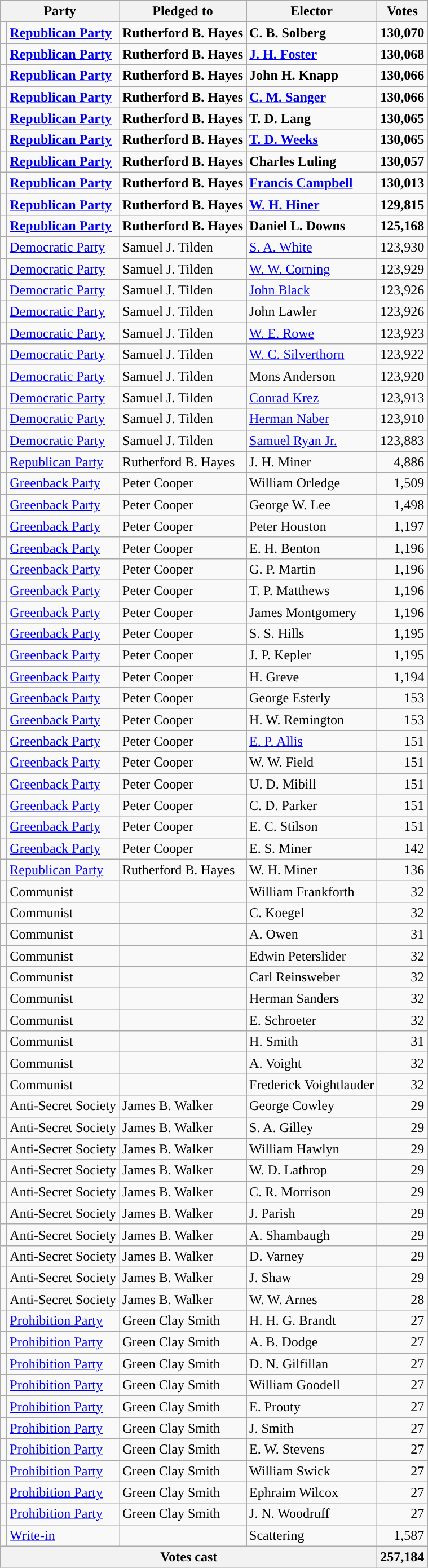<table class="wikitable">
<tr>
<th colspan=2>Party</th>
<th>Pledged to</th>
<th>Elector</th>
<th>Votes</th>
</tr>
<tr style="font-weight:bold">
<td></td>
<td><a href='#'>Republican Party</a></td>
<td>Rutherford B. Hayes</td>
<td>C. B. Solberg</td>
<td align="right">130,070</td>
</tr>
<tr style="font-weight:bold">
<td></td>
<td><a href='#'>Republican Party</a></td>
<td>Rutherford B. Hayes</td>
<td><a href='#'>J. H. Foster</a></td>
<td align="right">130,068</td>
</tr>
<tr style="font-weight:bold">
<td></td>
<td><a href='#'>Republican Party</a></td>
<td>Rutherford B. Hayes</td>
<td>John H. Knapp</td>
<td align="right">130,066</td>
</tr>
<tr style="font-weight:bold">
<td></td>
<td><a href='#'>Republican Party</a></td>
<td>Rutherford B. Hayes</td>
<td><a href='#'>C. M. Sanger</a></td>
<td align="right">130,066</td>
</tr>
<tr style="font-weight:bold">
<td></td>
<td><a href='#'>Republican Party</a></td>
<td>Rutherford B. Hayes</td>
<td>T. D. Lang</td>
<td align="right">130,065</td>
</tr>
<tr style="font-weight:bold">
<td></td>
<td><a href='#'>Republican Party</a></td>
<td>Rutherford B. Hayes</td>
<td><a href='#'>T. D. Weeks</a></td>
<td align="right">130,065</td>
</tr>
<tr style="font-weight:bold">
<td></td>
<td><a href='#'>Republican Party</a></td>
<td>Rutherford B. Hayes</td>
<td>Charles Luling</td>
<td align="right">130,057</td>
</tr>
<tr style="font-weight:bold">
<td></td>
<td><a href='#'>Republican Party</a></td>
<td>Rutherford B. Hayes</td>
<td><a href='#'>Francis Campbell</a></td>
<td align="right">130,013</td>
</tr>
<tr style="font-weight:bold">
<td></td>
<td><a href='#'>Republican Party</a></td>
<td>Rutherford B. Hayes</td>
<td><a href='#'>W. H. Hiner</a></td>
<td align="right">129,815</td>
</tr>
<tr style="font-weight:bold">
<td></td>
<td><a href='#'>Republican Party</a></td>
<td>Rutherford B. Hayes</td>
<td>Daniel L. Downs</td>
<td align="right">125,168</td>
</tr>
<tr>
<td></td>
<td><a href='#'>Democratic Party</a></td>
<td>Samuel J. Tilden</td>
<td><a href='#'>S. A. White</a></td>
<td align="right">123,930</td>
</tr>
<tr>
<td></td>
<td><a href='#'>Democratic Party</a></td>
<td>Samuel J. Tilden</td>
<td><a href='#'>W. W. Corning</a></td>
<td align="right">123,929</td>
</tr>
<tr>
<td></td>
<td><a href='#'>Democratic Party</a></td>
<td>Samuel J. Tilden</td>
<td><a href='#'>John Black</a></td>
<td align="right">123,926</td>
</tr>
<tr>
<td></td>
<td><a href='#'>Democratic Party</a></td>
<td>Samuel J. Tilden</td>
<td>John Lawler</td>
<td align="right">123,926</td>
</tr>
<tr>
<td></td>
<td><a href='#'>Democratic Party</a></td>
<td>Samuel J. Tilden</td>
<td><a href='#'>W. E. Rowe</a></td>
<td align="right">123,923</td>
</tr>
<tr>
<td></td>
<td><a href='#'>Democratic Party</a></td>
<td>Samuel J. Tilden</td>
<td><a href='#'>W. C. Silverthorn</a></td>
<td align="right">123,922</td>
</tr>
<tr>
<td></td>
<td><a href='#'>Democratic Party</a></td>
<td>Samuel J. Tilden</td>
<td>Mons Anderson</td>
<td align="right">123,920</td>
</tr>
<tr>
<td></td>
<td><a href='#'>Democratic Party</a></td>
<td>Samuel J. Tilden</td>
<td><a href='#'>Conrad Krez</a></td>
<td align="right">123,913</td>
</tr>
<tr>
<td></td>
<td><a href='#'>Democratic Party</a></td>
<td>Samuel J. Tilden</td>
<td><a href='#'>Herman Naber</a></td>
<td align="right">123,910</td>
</tr>
<tr>
<td></td>
<td><a href='#'>Democratic Party</a></td>
<td>Samuel J. Tilden</td>
<td><a href='#'>Samuel Ryan Jr.</a></td>
<td align="right">123,883</td>
</tr>
<tr>
<td></td>
<td><a href='#'>Republican Party</a></td>
<td>Rutherford B. Hayes</td>
<td>J. H. Miner</td>
<td align="right">4,886</td>
</tr>
<tr>
<td></td>
<td><a href='#'>Greenback Party</a></td>
<td>Peter Cooper</td>
<td>William Orledge</td>
<td align="right">1,509</td>
</tr>
<tr>
<td></td>
<td><a href='#'>Greenback Party</a></td>
<td>Peter Cooper</td>
<td>George W. Lee</td>
<td align="right">1,498</td>
</tr>
<tr>
<td></td>
<td><a href='#'>Greenback Party</a></td>
<td>Peter Cooper</td>
<td>Peter Houston</td>
<td align="right">1,197</td>
</tr>
<tr>
<td></td>
<td><a href='#'>Greenback Party</a></td>
<td>Peter Cooper</td>
<td>E. H. Benton</td>
<td align="right">1,196</td>
</tr>
<tr>
<td></td>
<td><a href='#'>Greenback Party</a></td>
<td>Peter Cooper</td>
<td>G. P. Martin</td>
<td align="right">1,196</td>
</tr>
<tr>
<td></td>
<td><a href='#'>Greenback Party</a></td>
<td>Peter Cooper</td>
<td>T. P. Matthews</td>
<td align="right">1,196</td>
</tr>
<tr>
<td></td>
<td><a href='#'>Greenback Party</a></td>
<td>Peter Cooper</td>
<td>James Montgomery</td>
<td align="right">1,196</td>
</tr>
<tr>
<td></td>
<td><a href='#'>Greenback Party</a></td>
<td>Peter Cooper</td>
<td>S. S. Hills</td>
<td align="right">1,195</td>
</tr>
<tr>
<td></td>
<td><a href='#'>Greenback Party</a></td>
<td>Peter Cooper</td>
<td>J. P. Kepler</td>
<td align="right">1,195</td>
</tr>
<tr>
<td></td>
<td><a href='#'>Greenback Party</a></td>
<td>Peter Cooper</td>
<td>H. Greve</td>
<td align="right">1,194</td>
</tr>
<tr>
<td></td>
<td><a href='#'>Greenback Party</a></td>
<td>Peter Cooper</td>
<td>George Esterly</td>
<td align="right">153</td>
</tr>
<tr>
<td></td>
<td><a href='#'>Greenback Party</a></td>
<td>Peter Cooper</td>
<td>H. W. Remington</td>
<td align="right">153</td>
</tr>
<tr>
<td></td>
<td><a href='#'>Greenback Party</a></td>
<td>Peter Cooper</td>
<td><a href='#'>E. P. Allis</a></td>
<td align="right">151</td>
</tr>
<tr>
<td></td>
<td><a href='#'>Greenback Party</a></td>
<td>Peter Cooper</td>
<td>W. W. Field</td>
<td align="right">151</td>
</tr>
<tr>
<td></td>
<td><a href='#'>Greenback Party</a></td>
<td>Peter Cooper</td>
<td>U. D. Mibill</td>
<td align="right">151</td>
</tr>
<tr>
<td></td>
<td><a href='#'>Greenback Party</a></td>
<td>Peter Cooper</td>
<td>C. D. Parker</td>
<td align="right">151</td>
</tr>
<tr>
<td></td>
<td><a href='#'>Greenback Party</a></td>
<td>Peter Cooper</td>
<td>E. C. Stilson</td>
<td align="right">151</td>
</tr>
<tr>
<td></td>
<td><a href='#'>Greenback Party</a></td>
<td>Peter Cooper</td>
<td>E. S. Miner</td>
<td align="right">142</td>
</tr>
<tr>
<td></td>
<td><a href='#'>Republican Party</a></td>
<td>Rutherford B. Hayes</td>
<td>W. H. Miner</td>
<td align="right">136</td>
</tr>
<tr>
<td></td>
<td>Communist</td>
<td></td>
<td>William Frankforth</td>
<td align="right">32</td>
</tr>
<tr>
<td></td>
<td>Communist</td>
<td></td>
<td>C. Koegel</td>
<td align="right">32</td>
</tr>
<tr>
<td></td>
<td>Communist</td>
<td></td>
<td>A. Owen</td>
<td align="right">31</td>
</tr>
<tr>
<td></td>
<td>Communist</td>
<td></td>
<td>Edwin Peterslider</td>
<td align="right">32</td>
</tr>
<tr>
<td></td>
<td>Communist</td>
<td></td>
<td>Carl Reinsweber</td>
<td align="right">32</td>
</tr>
<tr>
<td></td>
<td>Communist</td>
<td></td>
<td>Herman Sanders</td>
<td align="right">32</td>
</tr>
<tr>
<td></td>
<td>Communist</td>
<td></td>
<td>E. Schroeter</td>
<td align="right">32</td>
</tr>
<tr>
<td></td>
<td>Communist</td>
<td></td>
<td>H. Smith</td>
<td align="right">31</td>
</tr>
<tr>
<td></td>
<td>Communist</td>
<td></td>
<td>A. Voight</td>
<td align="right">32</td>
</tr>
<tr>
<td></td>
<td>Communist</td>
<td></td>
<td>Frederick Voightlauder</td>
<td align="right">32</td>
</tr>
<tr>
<td></td>
<td>Anti-Secret Society</td>
<td>James B. Walker</td>
<td>George Cowley</td>
<td align="right">29</td>
</tr>
<tr>
<td></td>
<td>Anti-Secret Society</td>
<td>James B. Walker</td>
<td>S. A. Gilley</td>
<td align="right">29</td>
</tr>
<tr>
<td></td>
<td>Anti-Secret Society</td>
<td>James B. Walker</td>
<td>William Hawlyn</td>
<td align="right">29</td>
</tr>
<tr>
<td></td>
<td>Anti-Secret Society</td>
<td>James B. Walker</td>
<td>W. D. Lathrop</td>
<td align="right">29</td>
</tr>
<tr>
<td></td>
<td>Anti-Secret Society</td>
<td>James B. Walker</td>
<td>C. R. Morrison</td>
<td align="right">29</td>
</tr>
<tr>
<td></td>
<td>Anti-Secret Society</td>
<td>James B. Walker</td>
<td>J. Parish</td>
<td align="right">29</td>
</tr>
<tr>
<td></td>
<td>Anti-Secret Society</td>
<td>James B. Walker</td>
<td>A. Shambaugh</td>
<td align="right">29</td>
</tr>
<tr>
<td></td>
<td>Anti-Secret Society</td>
<td>James B. Walker</td>
<td>D. Varney</td>
<td align="right">29</td>
</tr>
<tr>
<td></td>
<td>Anti-Secret Society</td>
<td>James B. Walker</td>
<td>J. Shaw</td>
<td align="right">29</td>
</tr>
<tr>
<td></td>
<td>Anti-Secret Society</td>
<td>James B. Walker</td>
<td>W. W. Arnes</td>
<td align="right">28</td>
</tr>
<tr>
<td></td>
<td><a href='#'>Prohibition Party</a></td>
<td>Green Clay Smith</td>
<td>H. H. G. Brandt</td>
<td align="right">27</td>
</tr>
<tr>
<td></td>
<td><a href='#'>Prohibition Party</a></td>
<td>Green Clay Smith</td>
<td>A. B. Dodge</td>
<td align="right">27</td>
</tr>
<tr>
<td></td>
<td><a href='#'>Prohibition Party</a></td>
<td>Green Clay Smith</td>
<td>D. N. Gilfillan</td>
<td align="right">27</td>
</tr>
<tr>
<td></td>
<td><a href='#'>Prohibition Party</a></td>
<td>Green Clay Smith</td>
<td>William Goodell</td>
<td align="right">27</td>
</tr>
<tr>
<td></td>
<td><a href='#'>Prohibition Party</a></td>
<td>Green Clay Smith</td>
<td>E. Prouty</td>
<td align="right">27</td>
</tr>
<tr>
<td></td>
<td><a href='#'>Prohibition Party</a></td>
<td>Green Clay Smith</td>
<td>J. Smith</td>
<td align="right">27</td>
</tr>
<tr>
<td></td>
<td><a href='#'>Prohibition Party</a></td>
<td>Green Clay Smith</td>
<td>E. W. Stevens</td>
<td align="right">27</td>
</tr>
<tr>
<td></td>
<td><a href='#'>Prohibition Party</a></td>
<td>Green Clay Smith</td>
<td>William Swick</td>
<td align="right">27</td>
</tr>
<tr>
<td></td>
<td><a href='#'>Prohibition Party</a></td>
<td>Green Clay Smith</td>
<td>Ephraim Wilcox</td>
<td align="right">27</td>
</tr>
<tr>
<td></td>
<td><a href='#'>Prohibition Party</a></td>
<td>Green Clay Smith</td>
<td>J. N. Woodruff</td>
<td align="right">27</td>
</tr>
<tr>
<td></td>
<td><a href='#'>Write-in</a></td>
<td></td>
<td>Scattering</td>
<td align="right">1,587</td>
</tr>
<tr>
<th colspan="4">Votes cast</th>
<th>257,184</th>
</tr>
</table>
